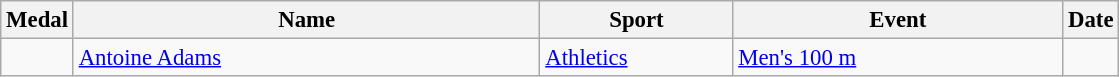<table class="wikitable sortable" style="font-size:95%">
<tr>
<th>Medal</th>
<th style="width:20em">Name</th>
<th style="width:8em">Sport</th>
<th style="width:14em">Event</th>
<th>Date</th>
</tr>
<tr>
<td></td>
<td><a href='#'>Antoine Adams</a></td>
<td><a href='#'>Athletics</a></td>
<td><a href='#'>Men's 100 m</a></td>
<td></td>
</tr>
</table>
